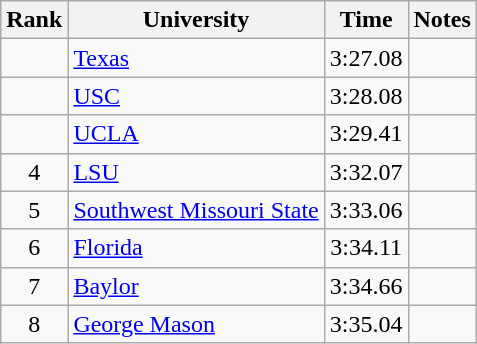<table class="wikitable sortable" style="text-align:center">
<tr>
<th>Rank</th>
<th>University</th>
<th>Time</th>
<th>Notes</th>
</tr>
<tr>
<td></td>
<td align=left><a href='#'>Texas</a></td>
<td>3:27.08</td>
<td></td>
</tr>
<tr>
<td></td>
<td align=left><a href='#'>USC</a></td>
<td>3:28.08</td>
<td></td>
</tr>
<tr>
<td></td>
<td align=left><a href='#'>UCLA</a></td>
<td>3:29.41</td>
<td></td>
</tr>
<tr>
<td>4</td>
<td align=left><a href='#'>LSU</a></td>
<td>3:32.07</td>
<td></td>
</tr>
<tr>
<td>5</td>
<td align=left><a href='#'>Southwest Missouri State</a></td>
<td>3:33.06</td>
<td></td>
</tr>
<tr>
<td>6</td>
<td align=left><a href='#'>Florida</a></td>
<td>3:34.11</td>
<td></td>
</tr>
<tr>
<td>7</td>
<td align=left><a href='#'>Baylor</a></td>
<td>3:34.66</td>
<td></td>
</tr>
<tr>
<td>8</td>
<td align=left><a href='#'>George Mason</a></td>
<td>3:35.04</td>
<td></td>
</tr>
</table>
